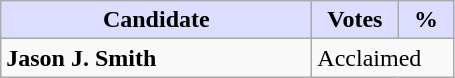<table class="wikitable">
<tr>
<th style="background:#ddf; width:200px;">Candidate</th>
<th style="background:#ddf; width:50px;">Votes</th>
<th style="background:#ddf; width:30px;">%</th>
</tr>
<tr>
<td><strong>Jason J. Smith</strong></td>
<td colspan="2">Acclaimed</td>
</tr>
</table>
